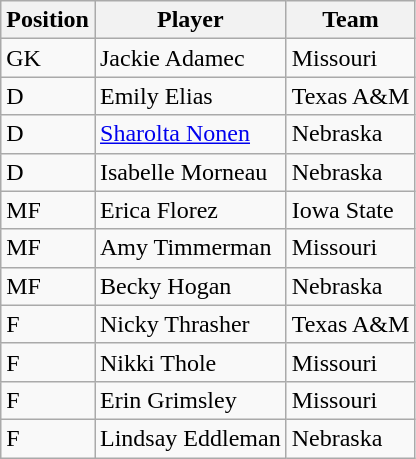<table class="wikitable">
<tr>
<th>Position</th>
<th>Player</th>
<th>Team</th>
</tr>
<tr>
<td>GK</td>
<td>Jackie Adamec</td>
<td>Missouri</td>
</tr>
<tr>
<td>D</td>
<td>Emily Elias</td>
<td>Texas A&M</td>
</tr>
<tr>
<td>D</td>
<td><a href='#'>Sharolta Nonen</a></td>
<td>Nebraska</td>
</tr>
<tr>
<td>D</td>
<td>Isabelle Morneau</td>
<td>Nebraska</td>
</tr>
<tr>
<td>MF</td>
<td>Erica Florez</td>
<td>Iowa State</td>
</tr>
<tr>
<td>MF</td>
<td>Amy Timmerman</td>
<td>Missouri</td>
</tr>
<tr>
<td>MF</td>
<td>Becky Hogan</td>
<td>Nebraska</td>
</tr>
<tr>
<td>F</td>
<td>Nicky Thrasher</td>
<td>Texas A&M</td>
</tr>
<tr>
<td>F</td>
<td>Nikki Thole</td>
<td>Missouri</td>
</tr>
<tr>
<td>F</td>
<td>Erin Grimsley</td>
<td>Missouri</td>
</tr>
<tr>
<td>F</td>
<td>Lindsay Eddleman</td>
<td>Nebraska</td>
</tr>
</table>
